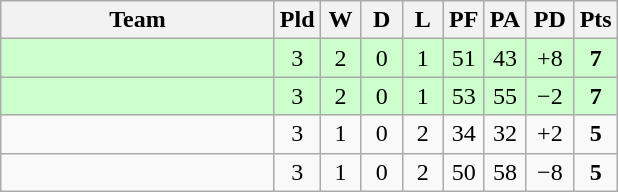<table class="wikitable" style="text-align:center;">
<tr>
<th width=175>Team</th>
<th width=20 abbr="Played">Pld</th>
<th width=20 abbr="Won">W</th>
<th width=20 abbr="Drawn">D</th>
<th width=20 abbr="Lost">L</th>
<th width=20 abbr="Points for">PF</th>
<th width=20 abbr="Points against">PA</th>
<th width=25 abbr="Points difference">PD</th>
<th width=20 abbr="Points">Pts</th>
</tr>
<tr bgcolor=ccffcc>
<td align=left></td>
<td>3</td>
<td>2</td>
<td>0</td>
<td>1</td>
<td>51</td>
<td>43</td>
<td>+8</td>
<td><strong>7</strong></td>
</tr>
<tr bgcolor=ccffcc>
<td align=left></td>
<td>3</td>
<td>2</td>
<td>0</td>
<td>1</td>
<td>53</td>
<td>55</td>
<td>−2</td>
<td><strong>7</strong></td>
</tr>
<tr>
<td align=left></td>
<td>3</td>
<td>1</td>
<td>0</td>
<td>2</td>
<td>34</td>
<td>32</td>
<td>+2</td>
<td><strong>5</strong></td>
</tr>
<tr>
<td align=left></td>
<td>3</td>
<td>1</td>
<td>0</td>
<td>2</td>
<td>50</td>
<td>58</td>
<td>−8</td>
<td><strong>5</strong></td>
</tr>
</table>
